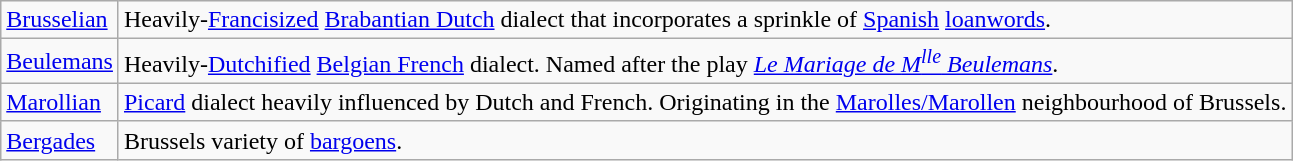<table class="wikitable">
<tr>
<td><a href='#'>Brusselian</a></td>
<td>Heavily-<a href='#'>Francisized</a> <a href='#'>Brabantian Dutch</a> dialect that incorporates a sprinkle of <a href='#'>Spanish</a> <a href='#'>loanwords</a>.</td>
</tr>
<tr>
<td><a href='#'>Beulemans</a></td>
<td>Heavily-<a href='#'>Dutchified</a> <a href='#'>Belgian French</a> dialect. Named after the play <span><em><a href='#'>Le Mariage de <abbr>M<sup>lle</sup></abbr> Beulemans</a></em></span>.</td>
</tr>
<tr>
<td><a href='#'>Marollian</a></td>
<td><a href='#'>Picard</a> dialect heavily influenced by Dutch and French. Originating in the <a href='#'>Marolles/Marollen</a> neighbourhood of Brussels.</td>
</tr>
<tr>
<td><a href='#'>Bergades</a></td>
<td>Brussels variety of <a href='#'>bargoens</a>.</td>
</tr>
</table>
